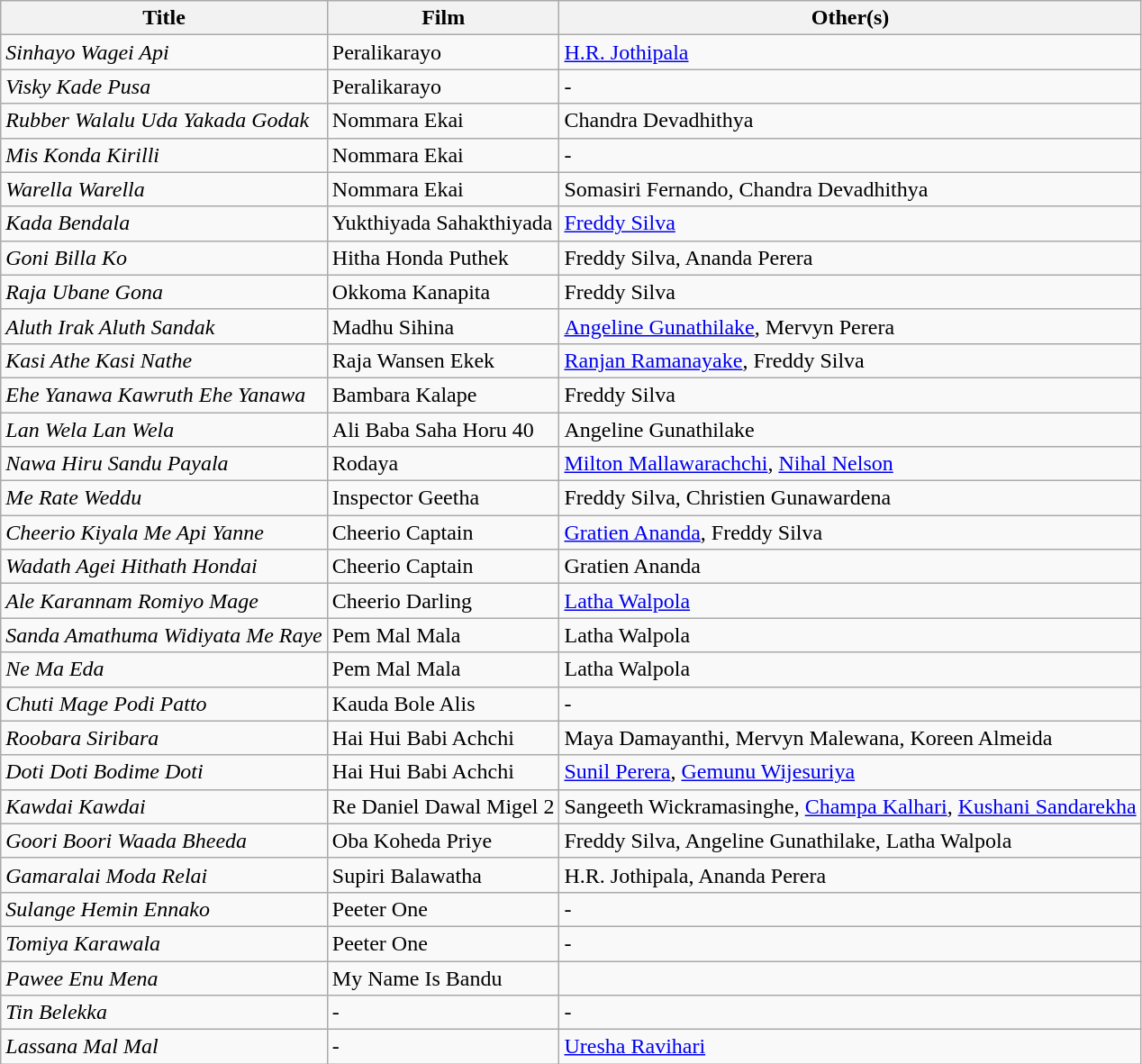<table class="wikitable">
<tr>
<th>Title</th>
<th>Film</th>
<th>Other(s)</th>
</tr>
<tr>
<td><em>Sinhayo Wagei Api</em></td>
<td>Peralikarayo</td>
<td><a href='#'>H.R. Jothipala</a></td>
</tr>
<tr>
<td><em>Visky Kade Pusa</em></td>
<td>Peralikarayo</td>
<td>-</td>
</tr>
<tr>
<td><em>Rubber Walalu Uda Yakada Godak</em></td>
<td>Nommara Ekai</td>
<td>Chandra Devadhithya</td>
</tr>
<tr>
<td><em>Mis Konda Kirilli</em></td>
<td>Nommara Ekai</td>
<td>-</td>
</tr>
<tr>
<td><em>Warella Warella</em></td>
<td>Nommara Ekai</td>
<td>Somasiri Fernando, Chandra Devadhithya</td>
</tr>
<tr>
<td><em>Kada Bendala</em></td>
<td>Yukthiyada Sahakthiyada</td>
<td><a href='#'>Freddy Silva</a></td>
</tr>
<tr>
<td><em>Goni Billa Ko</em></td>
<td>Hitha Honda Puthek</td>
<td>Freddy Silva, Ananda Perera</td>
</tr>
<tr>
<td><em>Raja Ubane Gona</em></td>
<td>Okkoma Kanapita</td>
<td>Freddy Silva</td>
</tr>
<tr>
<td><em>Aluth Irak Aluth Sandak</em></td>
<td>Madhu Sihina</td>
<td><a href='#'>Angeline Gunathilake</a>, Mervyn Perera</td>
</tr>
<tr>
<td><em>Kasi Athe Kasi Nathe</em></td>
<td>Raja Wansen Ekek</td>
<td><a href='#'>Ranjan Ramanayake</a>, Freddy Silva</td>
</tr>
<tr>
<td><em>Ehe Yanawa Kawruth Ehe Yanawa</em></td>
<td>Bambara Kalape</td>
<td>Freddy Silva</td>
</tr>
<tr>
<td><em>Lan Wela Lan Wela</em></td>
<td>Ali Baba Saha Horu 40</td>
<td>Angeline Gunathilake</td>
</tr>
<tr>
<td><em>Nawa Hiru Sandu Payala</em></td>
<td>Rodaya</td>
<td><a href='#'>Milton Mallawarachchi</a>, <a href='#'>Nihal Nelson</a></td>
</tr>
<tr>
<td><em>Me Rate Weddu</em></td>
<td>Inspector Geetha</td>
<td>Freddy Silva, Christien Gunawardena</td>
</tr>
<tr>
<td><em>Cheerio Kiyala Me Api Yanne</em></td>
<td>Cheerio Captain</td>
<td><a href='#'>Gratien Ananda</a>, Freddy Silva</td>
</tr>
<tr>
<td><em>Wadath Agei Hithath Hondai</em></td>
<td>Cheerio Captain</td>
<td>Gratien Ananda</td>
</tr>
<tr>
<td><em>Ale Karannam Romiyo Mage</em></td>
<td>Cheerio Darling</td>
<td><a href='#'>Latha Walpola</a></td>
</tr>
<tr>
<td><em>Sanda Amathuma Widiyata Me Raye</em></td>
<td>Pem Mal Mala</td>
<td>Latha Walpola</td>
</tr>
<tr>
<td><em>Ne Ma Eda</em></td>
<td>Pem Mal Mala</td>
<td>Latha Walpola</td>
</tr>
<tr>
<td><em>Chuti Mage Podi Patto</em></td>
<td>Kauda Bole Alis</td>
<td>-</td>
</tr>
<tr>
<td><em>Roobara Siribara</em></td>
<td>Hai Hui Babi Achchi</td>
<td>Maya Damayanthi, Mervyn Malewana, Koreen Almeida</td>
</tr>
<tr>
<td><em>Doti Doti Bodime Doti</em></td>
<td>Hai Hui Babi Achchi</td>
<td><a href='#'>Sunil Perera</a>, <a href='#'>Gemunu Wijesuriya</a></td>
</tr>
<tr>
<td><em>Kawdai Kawdai</em></td>
<td>Re Daniel Dawal Migel 2</td>
<td>Sangeeth Wickramasinghe, <a href='#'>Champa Kalhari</a>, <a href='#'>Kushani Sandarekha</a></td>
</tr>
<tr>
<td><em>Goori Boori Waada Bheeda</em></td>
<td>Oba Koheda Priye</td>
<td>Freddy Silva, Angeline Gunathilake, Latha Walpola</td>
</tr>
<tr>
<td><em>Gamaralai Moda Relai</em></td>
<td>Supiri Balawatha</td>
<td>H.R. Jothipala, Ananda Perera</td>
</tr>
<tr>
<td><em>Sulange Hemin Ennako</em></td>
<td>Peeter One</td>
<td>-</td>
</tr>
<tr>
<td><em> Tomiya Karawala</em></td>
<td>Peeter One</td>
<td>-</td>
</tr>
<tr>
<td><em>Pawee Enu Mena</em></td>
<td>My Name Is Bandu</td>
<td></td>
</tr>
<tr>
<td><em>Tin Belekka</em></td>
<td>-</td>
<td>-</td>
</tr>
<tr>
<td><em>Lassana Mal Mal</em></td>
<td>-</td>
<td><a href='#'>Uresha Ravihari</a></td>
</tr>
</table>
